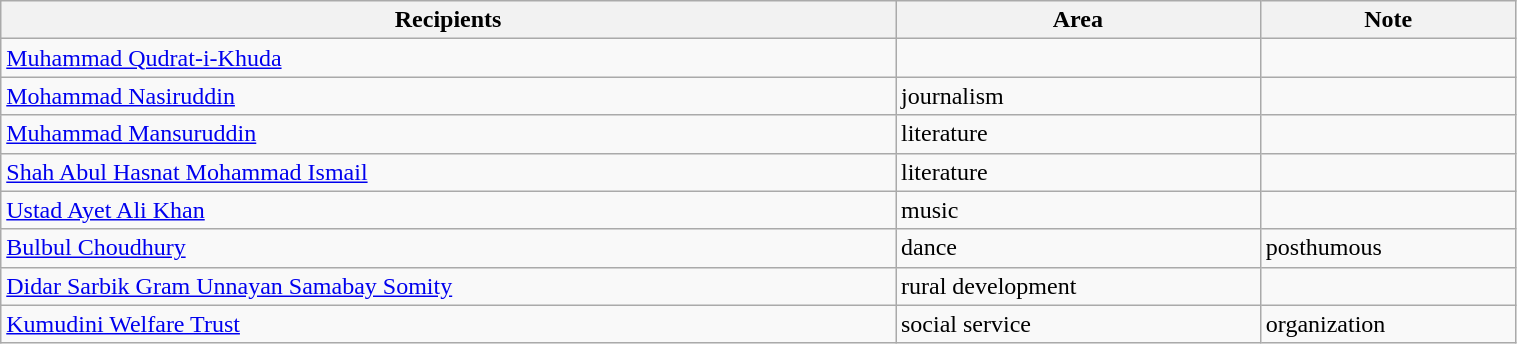<table class="wikitable" style="width:80%;">
<tr>
<th>Recipients</th>
<th>Area</th>
<th>Note</th>
</tr>
<tr>
<td><a href='#'>Muhammad Qudrat-i-Khuda</a></td>
<td></td>
<td></td>
</tr>
<tr>
<td><a href='#'>Mohammad Nasiruddin</a></td>
<td>journalism</td>
<td></td>
</tr>
<tr>
<td><a href='#'>Muhammad Mansuruddin</a></td>
<td>literature</td>
<td></td>
</tr>
<tr>
<td><a href='#'>Shah Abul Hasnat Mohammad Ismail</a></td>
<td>literature</td>
<td></td>
</tr>
<tr>
<td><a href='#'>Ustad Ayet Ali Khan</a></td>
<td>music</td>
<td></td>
</tr>
<tr>
<td><a href='#'>Bulbul Choudhury</a></td>
<td>dance</td>
<td>posthumous</td>
</tr>
<tr>
<td><a href='#'>Didar Sarbik Gram Unnayan Samabay Somity</a></td>
<td>rural development</td>
<td></td>
</tr>
<tr>
<td><a href='#'>Kumudini Welfare Trust</a></td>
<td>social service</td>
<td>organization</td>
</tr>
</table>
